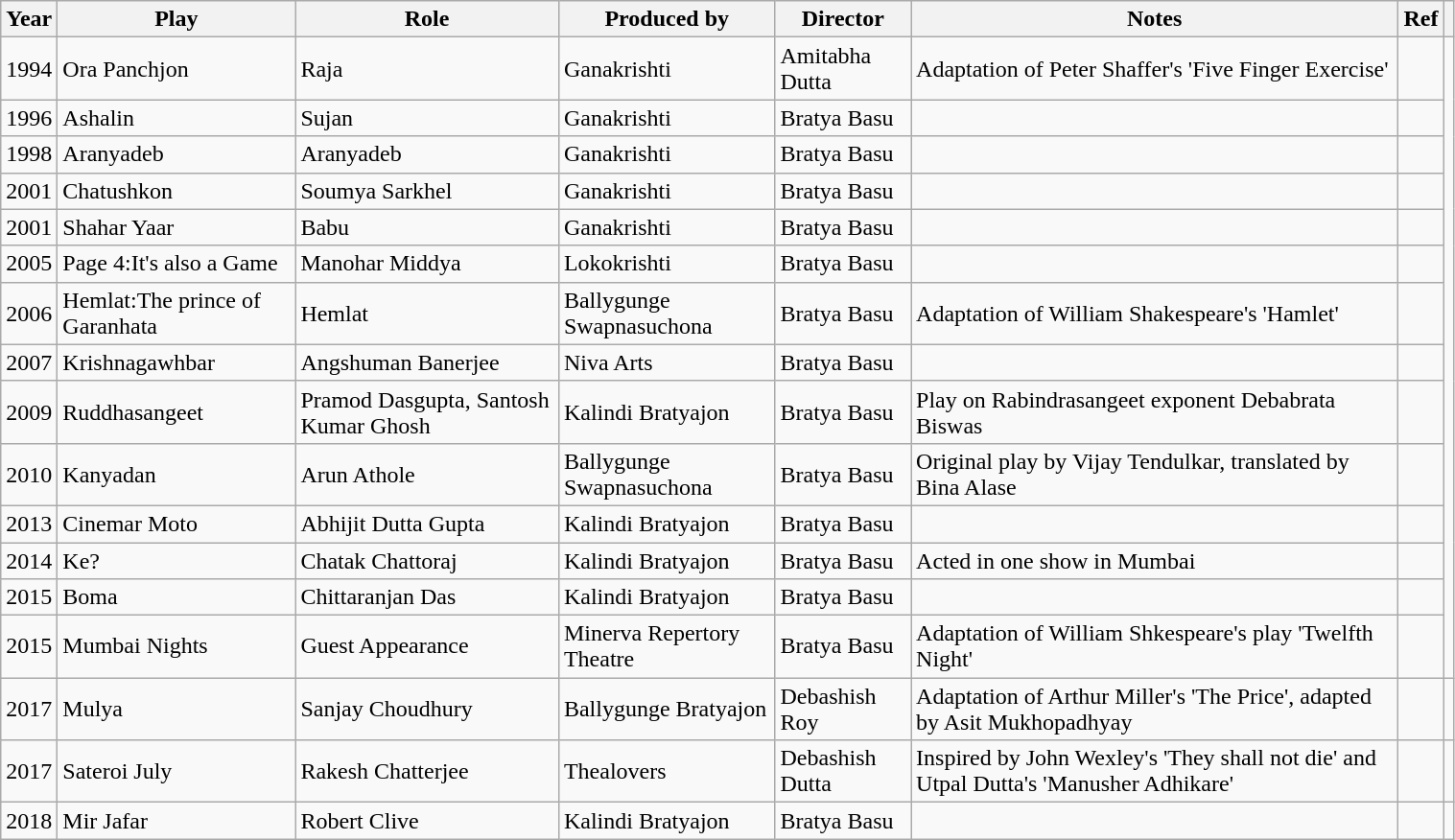<table class="wikitable sortable" width=80%;>
<tr>
<th>Year</th>
<th>Play</th>
<th>Role</th>
<th>Produced by</th>
<th>Director</th>
<th>Notes</th>
<th>Ref</th>
<th></th>
</tr>
<tr>
<td>1994</td>
<td>Ora Panchjon</td>
<td>Raja</td>
<td>Ganakrishti</td>
<td>Amitabha Dutta</td>
<td>Adaptation of Peter Shaffer's 'Five Finger Exercise'</td>
<td></td>
</tr>
<tr>
<td>1996</td>
<td>Ashalin</td>
<td>Sujan</td>
<td>Ganakrishti</td>
<td>Bratya Basu</td>
<td></td>
<td></td>
</tr>
<tr>
<td>1998</td>
<td>Aranyadeb</td>
<td>Aranyadeb</td>
<td>Ganakrishti</td>
<td>Bratya Basu</td>
<td></td>
<td></td>
</tr>
<tr>
<td>2001</td>
<td>Chatushkon</td>
<td>Soumya Sarkhel</td>
<td>Ganakrishti</td>
<td>Bratya Basu</td>
<td></td>
<td></td>
</tr>
<tr>
<td>2001</td>
<td>Shahar Yaar</td>
<td>Babu</td>
<td>Ganakrishti</td>
<td>Bratya Basu</td>
<td></td>
<td></td>
</tr>
<tr>
<td>2005</td>
<td>Page 4:It's also a Game</td>
<td>Manohar Middya</td>
<td>Lokokrishti</td>
<td>Bratya Basu</td>
<td></td>
<td></td>
</tr>
<tr>
<td>2006</td>
<td>Hemlat:The prince of Garanhata</td>
<td>Hemlat</td>
<td>Ballygunge Swapnasuchona</td>
<td>Bratya Basu</td>
<td>Adaptation of William Shakespeare's 'Hamlet'</td>
<td></td>
</tr>
<tr>
<td>2007</td>
<td>Krishnagawhbar</td>
<td>Angshuman Banerjee</td>
<td>Niva Arts</td>
<td>Bratya Basu</td>
<td></td>
<td></td>
</tr>
<tr>
<td>2009</td>
<td>Ruddhasangeet</td>
<td>Pramod Dasgupta, Santosh Kumar Ghosh</td>
<td>Kalindi Bratyajon</td>
<td>Bratya Basu</td>
<td>Play on Rabindrasangeet exponent Debabrata Biswas</td>
<td></td>
</tr>
<tr>
<td>2010</td>
<td>Kanyadan</td>
<td>Arun Athole</td>
<td>Ballygunge Swapnasuchona</td>
<td>Bratya Basu</td>
<td>Original play by Vijay Tendulkar, translated by Bina Alase</td>
<td></td>
</tr>
<tr>
<td>2013</td>
<td>Cinemar Moto</td>
<td>Abhijit Dutta Gupta</td>
<td>Kalindi Bratyajon</td>
<td>Bratya Basu</td>
<td></td>
<td></td>
</tr>
<tr>
<td>2014</td>
<td>Ke?</td>
<td>Chatak Chattoraj</td>
<td>Kalindi Bratyajon</td>
<td>Bratya Basu</td>
<td>Acted in one show in Mumbai</td>
<td></td>
</tr>
<tr>
<td>2015</td>
<td>Boma</td>
<td>Chittaranjan Das</td>
<td>Kalindi Bratyajon</td>
<td>Bratya Basu</td>
<td></td>
<td></td>
</tr>
<tr>
<td>2015</td>
<td>Mumbai Nights</td>
<td>Guest Appearance</td>
<td>Minerva Repertory Theatre</td>
<td>Bratya Basu</td>
<td>Adaptation of William Shkespeare's play 'Twelfth Night'</td>
<td></td>
</tr>
<tr>
<td>2017</td>
<td>Mulya</td>
<td>Sanjay Choudhury</td>
<td>Ballygunge Bratyajon</td>
<td>Debashish Roy</td>
<td>Adaptation of Arthur Miller's 'The Price', adapted by Asit Mukhopadhyay</td>
<td></td>
<td></td>
</tr>
<tr>
<td>2017</td>
<td>Sateroi July</td>
<td>Rakesh Chatterjee</td>
<td>Thealovers</td>
<td>Debashish Dutta</td>
<td>Inspired by John Wexley's 'They shall not die' and Utpal Dutta's 'Manusher Adhikare'</td>
<td></td>
<td></td>
</tr>
<tr>
<td>2018</td>
<td>Mir Jafar</td>
<td>Robert Clive</td>
<td>Kalindi Bratyajon</td>
<td>Bratya Basu</td>
<td></td>
<td></td>
</tr>
</table>
